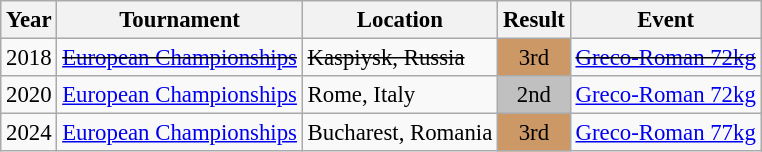<table class="wikitable" style="font-size:95%;">
<tr>
<th>Year</th>
<th>Tournament</th>
<th>Location</th>
<th>Result</th>
<th>Event</th>
</tr>
<tr>
<td>2018</td>
<td><s><a href='#'>European Championships</a></s></td>
<td><s>Kaspiysk, Russia</s></td>
<td align="center" bgcolor="cc9966">3rd</td>
<td><s><a href='#'>Greco-Roman 72kg</a></s></td>
</tr>
<tr>
<td>2020</td>
<td><a href='#'>European Championships</a></td>
<td>Rome, Italy</td>
<td align="center" bgcolor="silver">2nd</td>
<td><a href='#'>Greco-Roman 72kg</a></td>
</tr>
<tr>
<td>2024</td>
<td><a href='#'>European Championships</a></td>
<td>Bucharest, Romania</td>
<td align="center" bgcolor="cc9966">3rd</td>
<td><a href='#'>Greco-Roman 77kg</a></td>
</tr>
</table>
